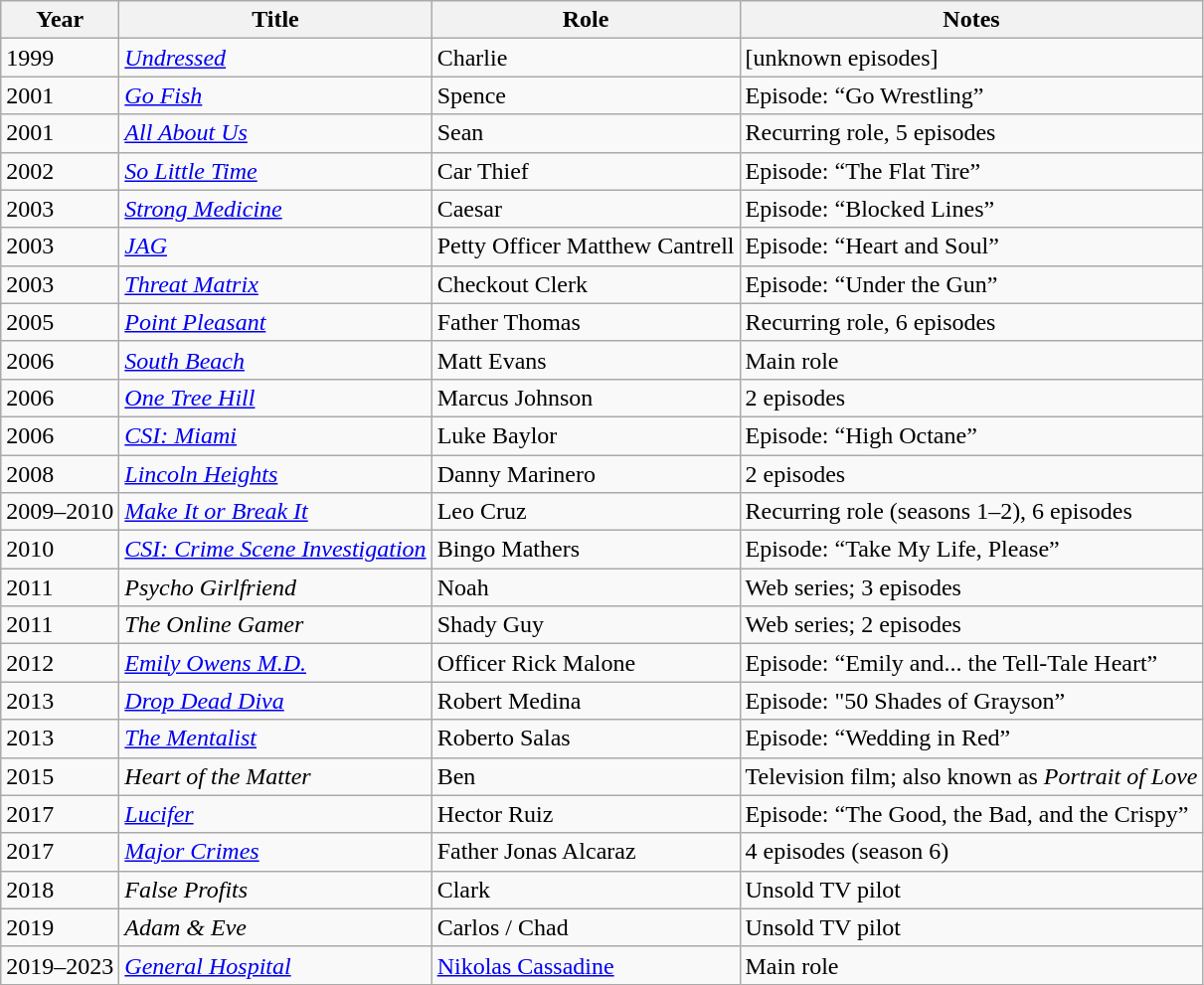<table class="wikitable sortable">
<tr>
<th>Year</th>
<th>Title</th>
<th>Role</th>
<th class="unsortable">Notes</th>
</tr>
<tr>
<td>1999</td>
<td><em><a href='#'>Undressed</a></em></td>
<td>Charlie</td>
<td>[unknown episodes]</td>
</tr>
<tr>
<td>2001</td>
<td><em><a href='#'>Go Fish</a></em></td>
<td>Spence</td>
<td>Episode: “Go Wrestling”</td>
</tr>
<tr>
<td>2001</td>
<td><em><a href='#'>All About Us</a></em></td>
<td>Sean</td>
<td>Recurring role, 5 episodes</td>
</tr>
<tr>
<td>2002</td>
<td><em><a href='#'>So Little Time</a></em></td>
<td>Car Thief</td>
<td>Episode: “The Flat Tire”</td>
</tr>
<tr>
<td>2003</td>
<td><em><a href='#'>Strong Medicine</a></em></td>
<td>Caesar</td>
<td>Episode: “Blocked Lines”</td>
</tr>
<tr>
<td>2003</td>
<td><em><a href='#'>JAG</a></em></td>
<td>Petty Officer Matthew Cantrell</td>
<td>Episode: “Heart and Soul”</td>
</tr>
<tr>
<td>2003</td>
<td><em><a href='#'>Threat Matrix</a></em></td>
<td>Checkout Clerk</td>
<td>Episode: “Under the Gun”</td>
</tr>
<tr>
<td>2005</td>
<td><em><a href='#'>Point Pleasant</a></em></td>
<td>Father Thomas</td>
<td>Recurring role, 6 episodes</td>
</tr>
<tr>
<td>2006</td>
<td><em><a href='#'>South Beach</a></em></td>
<td>Matt Evans</td>
<td>Main role</td>
</tr>
<tr>
<td>2006</td>
<td><em><a href='#'>One Tree Hill</a></em></td>
<td>Marcus Johnson</td>
<td>2 episodes</td>
</tr>
<tr>
<td>2006</td>
<td><em><a href='#'>CSI: Miami</a></em></td>
<td>Luke Baylor</td>
<td>Episode: “High Octane”</td>
</tr>
<tr>
<td>2008</td>
<td><em><a href='#'>Lincoln Heights</a></em></td>
<td>Danny Marinero</td>
<td>2 episodes</td>
</tr>
<tr>
<td>2009–2010</td>
<td><em><a href='#'>Make It or Break It</a></em></td>
<td>Leo Cruz</td>
<td>Recurring role (seasons 1–2), 6 episodes</td>
</tr>
<tr>
<td>2010</td>
<td><em><a href='#'>CSI: Crime Scene Investigation</a></em></td>
<td>Bingo Mathers</td>
<td>Episode: “Take My Life, Please”</td>
</tr>
<tr>
<td>2011</td>
<td><em>Psycho Girlfriend</em></td>
<td>Noah</td>
<td>Web series; 3 episodes</td>
</tr>
<tr>
<td>2011</td>
<td><em>The Online Gamer</em></td>
<td>Shady Guy</td>
<td>Web series; 2 episodes</td>
</tr>
<tr>
<td>2012</td>
<td><em><a href='#'>Emily Owens M.D.</a></em></td>
<td>Officer Rick Malone</td>
<td>Episode: “Emily and... the Tell-Tale Heart”</td>
</tr>
<tr>
<td>2013</td>
<td><em><a href='#'>Drop Dead Diva</a></em></td>
<td>Robert Medina</td>
<td>Episode: "50 Shades of Grayson”</td>
</tr>
<tr>
<td>2013</td>
<td><em><a href='#'>The Mentalist</a></em></td>
<td>Roberto Salas</td>
<td>Episode: “Wedding in Red”</td>
</tr>
<tr>
<td>2015</td>
<td><em>Heart of the Matter</em></td>
<td>Ben</td>
<td>Television film; also known as <em>Portrait of Love</em></td>
</tr>
<tr>
<td>2017</td>
<td><em><a href='#'>Lucifer</a></em></td>
<td>Hector Ruiz</td>
<td>Episode: “The Good, the Bad, and the Crispy”</td>
</tr>
<tr>
<td>2017</td>
<td><em><a href='#'>Major Crimes</a></em></td>
<td>Father Jonas Alcaraz</td>
<td>4 episodes (season 6)</td>
</tr>
<tr>
<td>2018</td>
<td><em>False Profits</em></td>
<td>Clark</td>
<td>Unsold TV pilot</td>
</tr>
<tr>
<td>2019</td>
<td><em>Adam & Eve</em></td>
<td>Carlos / Chad</td>
<td>Unsold TV pilot</td>
</tr>
<tr>
<td>2019–2023</td>
<td><em><a href='#'>General Hospital</a></em></td>
<td><a href='#'>Nikolas Cassadine</a></td>
<td>Main role</td>
</tr>
</table>
